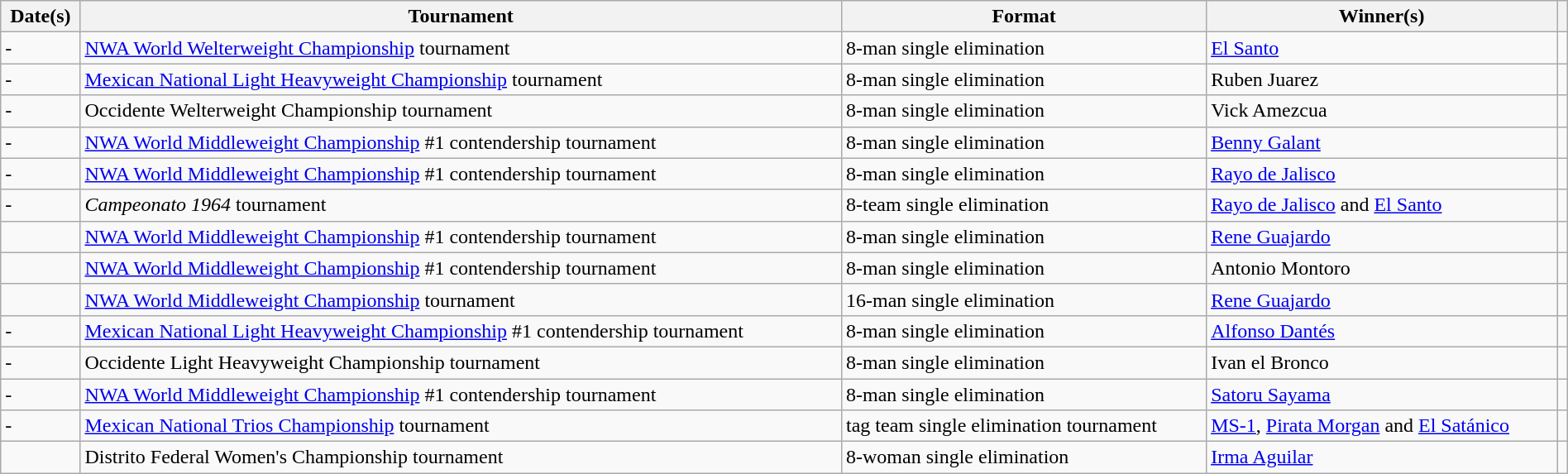<table class="wikitable sortable" width=100%>
<tr>
<th scope="col">Date(s)</th>
<th scope="col">Tournament</th>
<th scope="col">Format</th>
<th class=unsortable scope="col">Winner(s)</th>
<th class=unsortable scope="col"></th>
</tr>
<tr>
<td>-</td>
<td><a href='#'>NWA World Welterweight Championship</a> tournament</td>
<td>8-man single elimination</td>
<td><a href='#'>El Santo</a></td>
<td></td>
</tr>
<tr>
<td>-</td>
<td><a href='#'>Mexican National Light Heavyweight Championship</a> tournament</td>
<td>8-man single elimination</td>
<td>Ruben Juarez</td>
<td></td>
</tr>
<tr>
<td>-</td>
<td>Occidente Welterweight Championship tournament</td>
<td>8-man single elimination</td>
<td>Vick Amezcua</td>
<td></td>
</tr>
<tr>
<td>-</td>
<td><a href='#'>NWA World Middleweight Championship</a> #1 contendership tournament</td>
<td>8-man single elimination</td>
<td><a href='#'>Benny Galant</a></td>
<td></td>
</tr>
<tr>
<td>-</td>
<td><a href='#'>NWA World Middleweight Championship</a> #1 contendership tournament</td>
<td>8-man single elimination</td>
<td><a href='#'>Rayo de Jalisco</a></td>
<td></td>
</tr>
<tr>
<td>-</td>
<td><em>Campeonato 1964</em> tournament</td>
<td>8-team single elimination</td>
<td><a href='#'>Rayo de Jalisco</a> and <a href='#'>El Santo</a></td>
<td></td>
</tr>
<tr>
<td></td>
<td><a href='#'>NWA World Middleweight Championship</a> #1 contendership tournament</td>
<td>8-man single elimination</td>
<td><a href='#'>Rene Guajardo</a></td>
<td></td>
</tr>
<tr>
<td></td>
<td><a href='#'>NWA World Middleweight Championship</a> #1 contendership tournament</td>
<td>8-man single elimination</td>
<td>Antonio Montoro</td>
<td></td>
</tr>
<tr>
<td></td>
<td><a href='#'>NWA World Middleweight Championship</a> tournament</td>
<td>16-man single elimination</td>
<td><a href='#'>Rene Guajardo</a></td>
<td></td>
</tr>
<tr>
<td>-</td>
<td><a href='#'>Mexican National Light Heavyweight Championship</a> #1 contendership tournament</td>
<td>8-man single elimination</td>
<td><a href='#'>Alfonso Dantés</a></td>
<td></td>
</tr>
<tr>
<td>-</td>
<td>Occidente Light Heavyweight Championship tournament</td>
<td>8-man single elimination</td>
<td>Ivan el Bronco</td>
<td></td>
</tr>
<tr>
<td>-</td>
<td><a href='#'>NWA World Middleweight Championship</a> #1 contendership tournament</td>
<td>8-man single elimination</td>
<td><a href='#'>Satoru Sayama</a></td>
<td></td>
</tr>
<tr>
<td>-</td>
<td><a href='#'>Mexican National Trios Championship</a> tournament</td>
<td>tag team single elimination tournament</td>
<td><a href='#'>MS-1</a>, <a href='#'>Pirata Morgan</a> and <a href='#'>El Satánico</a></td>
<td></td>
</tr>
<tr>
<td></td>
<td>Distrito Federal Women's Championship tournament</td>
<td>8-woman single elimination</td>
<td><a href='#'>Irma Aguilar</a></td>
<td></td>
</tr>
</table>
